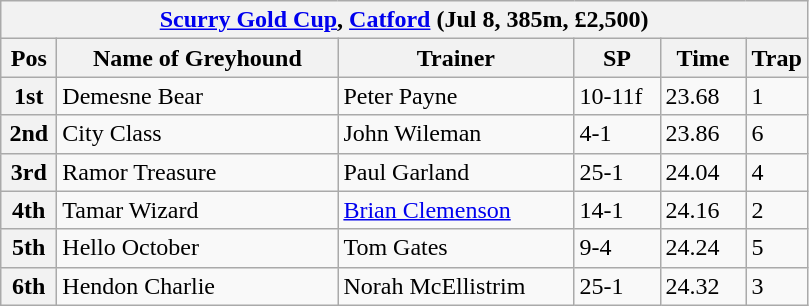<table class="wikitable">
<tr>
<th colspan="6"><a href='#'>Scurry Gold Cup</a>, <a href='#'>Catford</a> (Jul 8, 385m, £2,500)</th>
</tr>
<tr>
<th width=30>Pos</th>
<th width=180>Name of Greyhound</th>
<th width=150>Trainer</th>
<th width=50>SP</th>
<th width=50>Time</th>
<th width=30>Trap</th>
</tr>
<tr>
<th>1st</th>
<td>Demesne Bear</td>
<td>Peter Payne</td>
<td>10-11f</td>
<td>23.68</td>
<td>1</td>
</tr>
<tr>
<th>2nd</th>
<td>City Class</td>
<td>John Wileman</td>
<td>4-1</td>
<td>23.86</td>
<td>6</td>
</tr>
<tr>
<th>3rd</th>
<td>Ramor Treasure</td>
<td>Paul Garland</td>
<td>25-1</td>
<td>24.04</td>
<td>4</td>
</tr>
<tr>
<th>4th</th>
<td>Tamar Wizard</td>
<td><a href='#'>Brian Clemenson</a></td>
<td>14-1</td>
<td>24.16</td>
<td>2</td>
</tr>
<tr>
<th>5th</th>
<td>Hello October</td>
<td>Tom Gates</td>
<td>9-4</td>
<td>24.24</td>
<td>5</td>
</tr>
<tr>
<th>6th</th>
<td>Hendon Charlie</td>
<td>Norah McEllistrim</td>
<td>25-1</td>
<td>24.32</td>
<td>3</td>
</tr>
</table>
